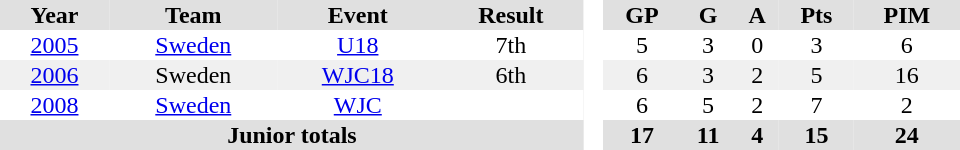<table border="0" cellpadding="1" cellspacing="0" style="text-align:center; width:40em">
<tr ALIGN="center" bgcolor="#e0e0e0">
<th>Year</th>
<th>Team</th>
<th>Event</th>
<th>Result</th>
<th rowspan="99" bgcolor="#ffffff"> </th>
<th>GP</th>
<th>G</th>
<th>A</th>
<th>Pts</th>
<th>PIM</th>
</tr>
<tr>
<td><a href='#'>2005</a></td>
<td><a href='#'>Sweden</a></td>
<td><a href='#'>U18</a></td>
<td>7th</td>
<td>5</td>
<td>3</td>
<td>0</td>
<td>3</td>
<td>6</td>
</tr>
<tr bgcolor="#f0f0f0">
<td><a href='#'>2006</a></td>
<td>Sweden</td>
<td><a href='#'>WJC18</a></td>
<td>6th</td>
<td>6</td>
<td>3</td>
<td>2</td>
<td>5</td>
<td>16</td>
</tr>
<tr>
<td><a href='#'>2008</a></td>
<td><a href='#'>Sweden</a></td>
<td><a href='#'>WJC</a></td>
<td></td>
<td>6</td>
<td>5</td>
<td>2</td>
<td>7</td>
<td>2</td>
</tr>
<tr bgcolor="#e0e0e0">
<th colspan="4">Junior totals</th>
<th>17</th>
<th>11</th>
<th>4</th>
<th>15</th>
<th>24</th>
</tr>
</table>
